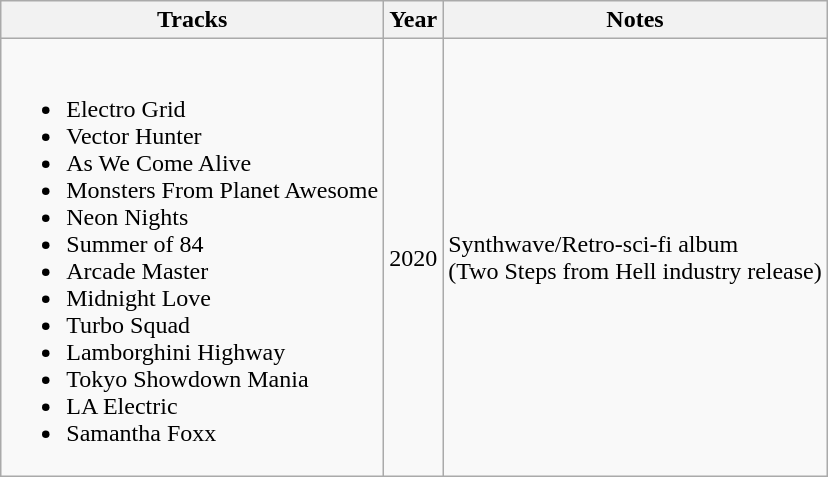<table class="wikitable sortable">
<tr>
<th>Tracks</th>
<th>Year</th>
<th>Notes</th>
</tr>
<tr>
<td><br><ul><li>Electro Grid</li><li>Vector Hunter</li><li>As We Come Alive</li><li>Monsters From Planet Awesome</li><li>Neon Nights</li><li>Summer of 84</li><li>Arcade Master</li><li>Midnight Love</li><li>Turbo Squad</li><li>Lamborghini Highway</li><li>Tokyo Showdown Mania</li><li>LA Electric</li><li>Samantha Foxx</li></ul></td>
<td>2020</td>
<td>Synthwave/Retro-sci-fi album<br>(Two Steps from Hell industry release)</td>
</tr>
</table>
